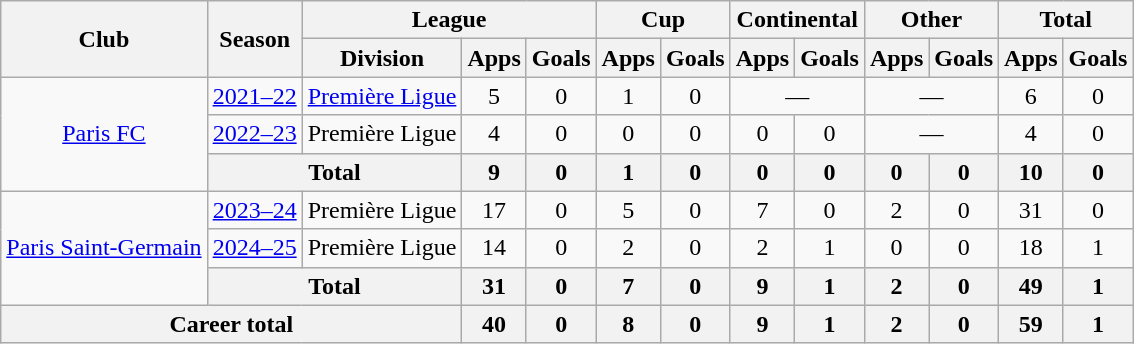<table class="wikitable" style="text-align:center">
<tr>
<th rowspan="2">Club</th>
<th rowspan="2">Season</th>
<th colspan="3">League</th>
<th colspan="2">Cup</th>
<th colspan="2">Continental</th>
<th colspan="2">Other</th>
<th colspan="2">Total</th>
</tr>
<tr>
<th>Division</th>
<th>Apps</th>
<th>Goals</th>
<th>Apps</th>
<th>Goals</th>
<th>Apps</th>
<th>Goals</th>
<th>Apps</th>
<th>Goals</th>
<th>Apps</th>
<th>Goals</th>
</tr>
<tr>
<td rowspan="3"><a href='#'>Paris FC</a></td>
<td><a href='#'>2021–22</a></td>
<td><a href='#'>Première Ligue</a></td>
<td>5</td>
<td>0</td>
<td>1</td>
<td>0</td>
<td colspan="2">—</td>
<td colspan="2">—</td>
<td>6</td>
<td>0</td>
</tr>
<tr>
<td><a href='#'>2022–23</a></td>
<td>Première Ligue</td>
<td>4</td>
<td>0</td>
<td>0</td>
<td>0</td>
<td>0</td>
<td>0</td>
<td colspan="2">—</td>
<td>4</td>
<td>0</td>
</tr>
<tr>
<th colspan="2">Total</th>
<th>9</th>
<th>0</th>
<th>1</th>
<th>0</th>
<th>0</th>
<th>0</th>
<th>0</th>
<th>0</th>
<th>10</th>
<th>0</th>
</tr>
<tr>
<td rowspan="3"><a href='#'>Paris Saint-Germain</a></td>
<td><a href='#'>2023–24</a></td>
<td>Première Ligue</td>
<td>17</td>
<td>0</td>
<td>5</td>
<td>0</td>
<td>7</td>
<td>0</td>
<td>2</td>
<td>0</td>
<td>31</td>
<td>0</td>
</tr>
<tr>
<td><a href='#'>2024–25</a></td>
<td>Première Ligue</td>
<td>14</td>
<td>0</td>
<td>2</td>
<td>0</td>
<td>2</td>
<td>1</td>
<td>0</td>
<td>0</td>
<td>18</td>
<td>1</td>
</tr>
<tr>
<th colspan="2">Total</th>
<th>31</th>
<th>0</th>
<th>7</th>
<th>0</th>
<th>9</th>
<th>1</th>
<th>2</th>
<th>0</th>
<th>49</th>
<th>1</th>
</tr>
<tr>
<th colspan="3">Career total</th>
<th>40</th>
<th>0</th>
<th>8</th>
<th>0</th>
<th>9</th>
<th>1</th>
<th>2</th>
<th>0</th>
<th>59</th>
<th>1</th>
</tr>
</table>
